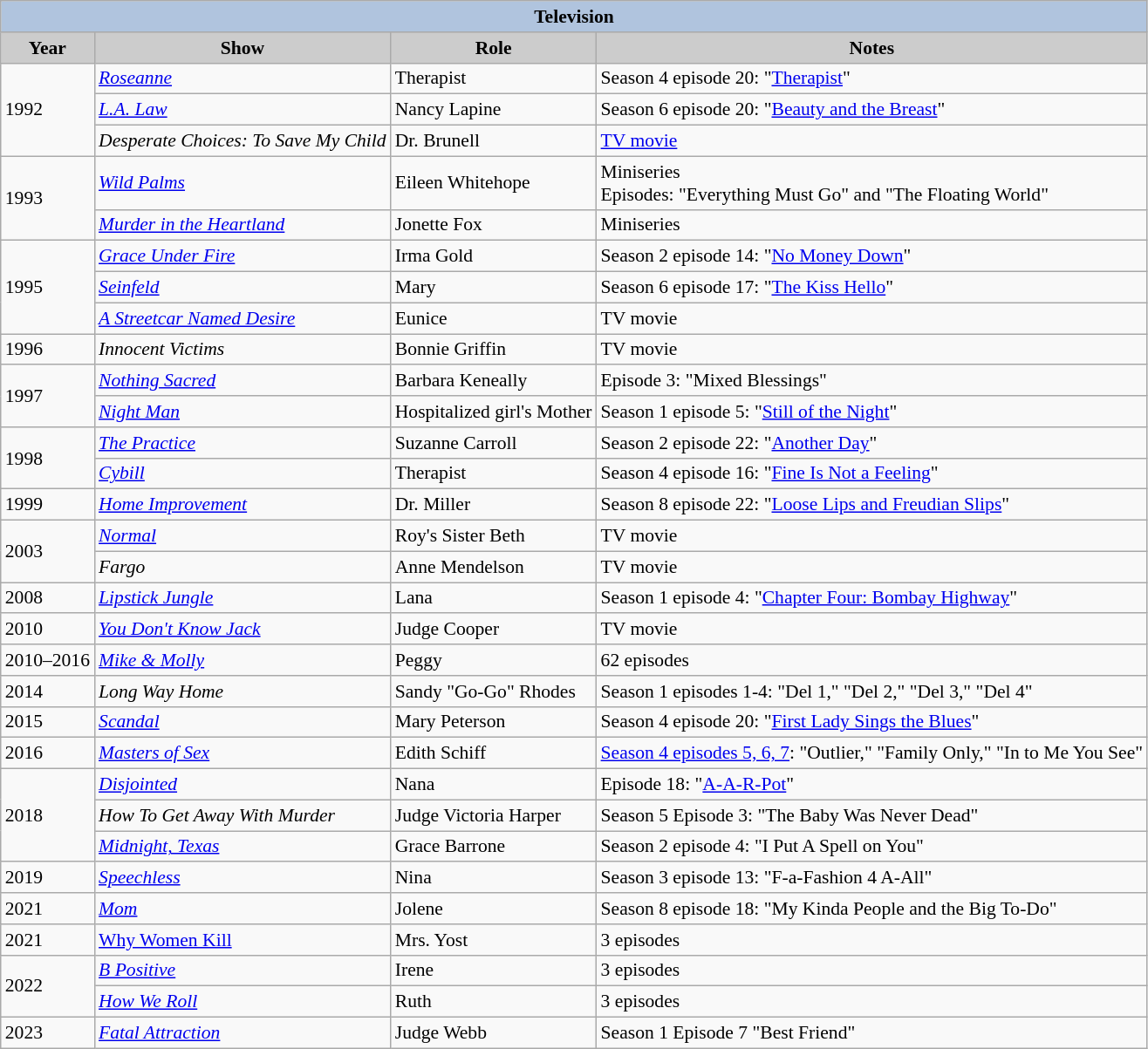<table class="wikitable" style="font-size:90%;">
<tr>
<th colspan=4 style="background:#B0C4DE;">Television</th>
</tr>
<tr align="center">
<th style="background: #CCCCCC;">Year</th>
<th style="background: #CCCCCC;">Show</th>
<th style="background: #CCCCCC;">Role</th>
<th style="background: #CCCCCC;">Notes</th>
</tr>
<tr>
<td rowspan=3>1992</td>
<td><em><a href='#'>Roseanne</a></em></td>
<td>Therapist</td>
<td>Season 4 episode 20: "<a href='#'>Therapist</a>"</td>
</tr>
<tr>
<td><em><a href='#'>L.A. Law</a></em></td>
<td>Nancy Lapine</td>
<td>Season 6 episode 20: "<a href='#'>Beauty and the Breast</a>"</td>
</tr>
<tr>
<td><em>Desperate Choices: To Save My Child</em></td>
<td>Dr. Brunell</td>
<td><a href='#'>TV movie</a></td>
</tr>
<tr>
<td rowspan=2>1993</td>
<td><em><a href='#'>Wild Palms</a></em></td>
<td>Eileen Whitehope</td>
<td>Miniseries<br> Episodes: "Everything Must Go" and "The Floating World"</td>
</tr>
<tr>
<td><em><a href='#'>Murder in the Heartland</a></em></td>
<td>Jonette Fox</td>
<td>Miniseries</td>
</tr>
<tr>
<td rowspan=3>1995</td>
<td><em><a href='#'>Grace Under Fire</a></em></td>
<td>Irma Gold</td>
<td>Season 2 episode 14: "<a href='#'>No Money Down</a>"</td>
</tr>
<tr>
<td><em><a href='#'>Seinfeld</a></em></td>
<td>Mary</td>
<td>Season 6 episode 17: "<a href='#'>The Kiss Hello</a>"</td>
</tr>
<tr>
<td><em><a href='#'>A Streetcar Named Desire</a></em></td>
<td>Eunice</td>
<td>TV movie</td>
</tr>
<tr>
<td>1996</td>
<td><em>Innocent Victims</em></td>
<td>Bonnie Griffin</td>
<td>TV movie</td>
</tr>
<tr>
<td rowspan=2>1997</td>
<td><em><a href='#'>Nothing Sacred</a></em></td>
<td>Barbara Keneally</td>
<td>Episode 3: "Mixed Blessings"</td>
</tr>
<tr>
<td><em><a href='#'>Night Man</a></em></td>
<td>Hospitalized girl's Mother</td>
<td>Season 1 episode 5: "<a href='#'>Still of the Night</a>"</td>
</tr>
<tr>
<td rowspan=2>1998</td>
<td><em><a href='#'>The Practice</a></em></td>
<td>Suzanne Carroll</td>
<td>Season 2 episode 22: "<a href='#'>Another Day</a>"</td>
</tr>
<tr>
<td><em><a href='#'>Cybill</a></em></td>
<td>Therapist</td>
<td>Season 4 episode 16: "<a href='#'>Fine Is Not a Feeling</a>"</td>
</tr>
<tr>
<td>1999</td>
<td><em><a href='#'>Home Improvement</a></em></td>
<td>Dr. Miller</td>
<td>Season 8 episode 22: "<a href='#'>Loose Lips and Freudian Slips</a>"</td>
</tr>
<tr>
<td rowspan=2>2003</td>
<td><em><a href='#'>Normal</a></em></td>
<td>Roy's Sister Beth</td>
<td>TV movie</td>
</tr>
<tr>
<td><em>Fargo</em></td>
<td>Anne Mendelson</td>
<td>TV movie</td>
</tr>
<tr>
<td>2008</td>
<td><em><a href='#'>Lipstick Jungle</a></em></td>
<td>Lana</td>
<td>Season 1 episode 4: "<a href='#'>Chapter Four: Bombay Highway</a>"</td>
</tr>
<tr>
<td>2010</td>
<td><em><a href='#'>You Don't Know Jack</a></em></td>
<td>Judge Cooper</td>
<td>TV movie</td>
</tr>
<tr>
<td>2010–2016</td>
<td><em><a href='#'>Mike & Molly</a></em></td>
<td>Peggy</td>
<td>62 episodes</td>
</tr>
<tr>
<td>2014</td>
<td><em>Long Way Home</em></td>
<td>Sandy "Go-Go" Rhodes</td>
<td>Season 1 episodes  1-4: "Del 1," "Del 2," "Del 3," "Del 4"</td>
</tr>
<tr>
<td>2015</td>
<td><em><a href='#'>Scandal</a></em></td>
<td>Mary Peterson</td>
<td>Season 4 episode 20: "<a href='#'>First Lady Sings the Blues</a>"</td>
</tr>
<tr>
<td>2016</td>
<td><em><a href='#'>Masters of Sex</a></em></td>
<td>Edith Schiff</td>
<td><a href='#'>Season 4 episodes 5, 6, 7</a>: "Outlier," "Family Only," "In to Me You See"</td>
</tr>
<tr>
<td rowspan=3>2018</td>
<td><em><a href='#'>Disjointed</a></em></td>
<td>Nana</td>
<td>Episode 18: "<a href='#'>A-A-R-Pot</a>"</td>
</tr>
<tr>
<td><em>How To Get Away With Murder</em></td>
<td>Judge Victoria Harper</td>
<td>Season 5 Episode 3: "The Baby Was Never Dead"</td>
</tr>
<tr>
<td><em><a href='#'>Midnight, Texas</a></em></td>
<td>Grace Barrone</td>
<td>Season 2 episode 4: "I Put A Spell on You"</td>
</tr>
<tr>
<td>2019</td>
<td><em><a href='#'>Speechless</a></em></td>
<td>Nina</td>
<td>Season 3 episode 13: "F-a-Fashion 4 A-All"</td>
</tr>
<tr>
<td>2021</td>
<td><em><a href='#'>Mom</a></em></td>
<td>Jolene</td>
<td>Season 8 episode 18: "My Kinda People and the Big To-Do"</td>
</tr>
<tr>
<td>2021</td>
<td><a href='#'>Why Women Kill</a></td>
<td>Mrs. Yost</td>
<td>3 episodes</td>
</tr>
<tr>
<td rowspan="2">2022</td>
<td><em><a href='#'>B Positive</a></em></td>
<td>Irene</td>
<td>3 episodes</td>
</tr>
<tr>
<td><em><a href='#'>How We Roll</a></em></td>
<td>Ruth</td>
<td>3 episodes</td>
</tr>
<tr>
<td>2023</td>
<td><em><a href='#'>Fatal Attraction</a></em></td>
<td>Judge Webb</td>
<td>Season 1 Episode 7 "Best Friend"</td>
</tr>
</table>
